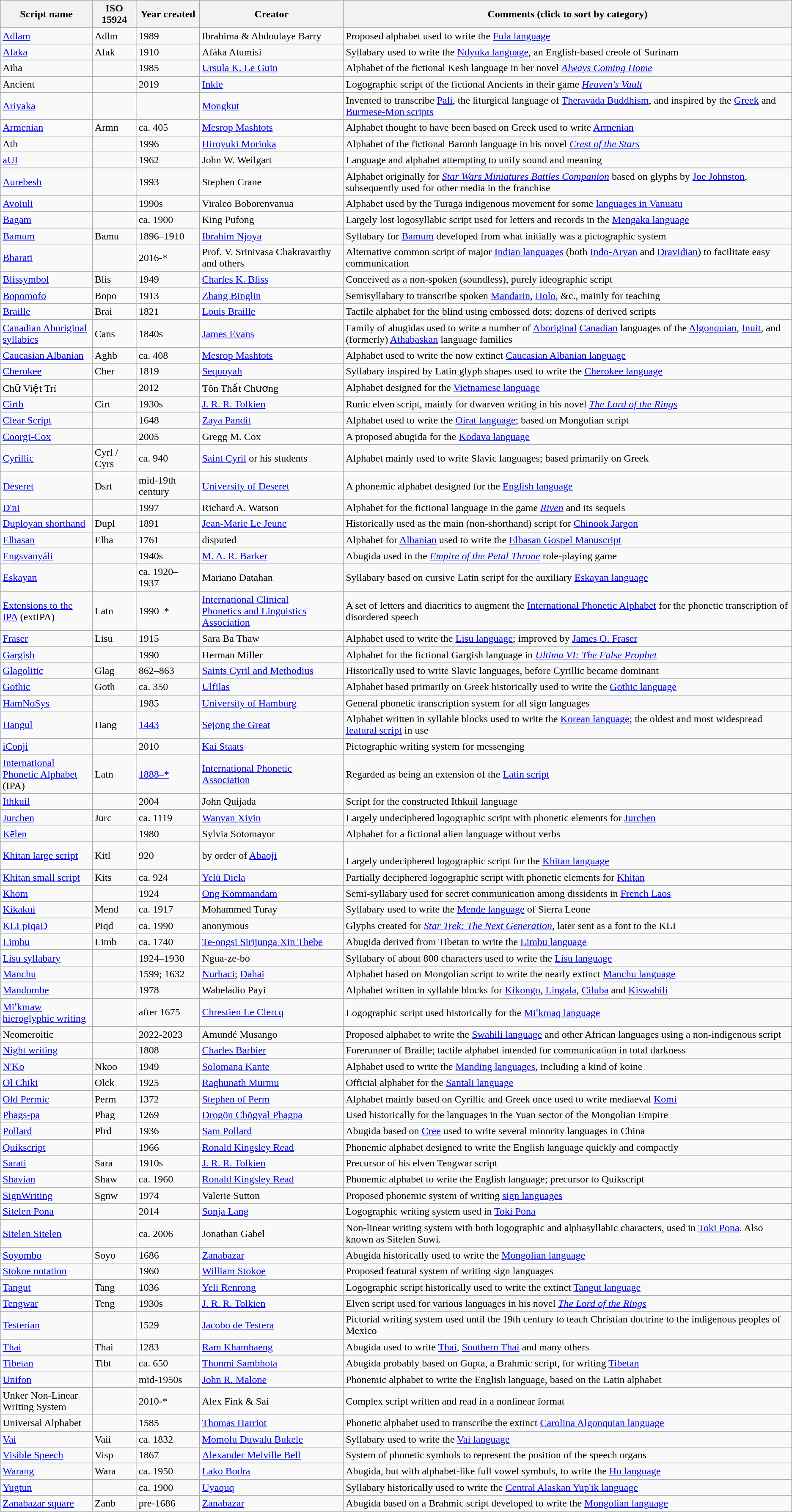<table class="wikitable sortable" >
<tr>
<th style=width:8.6em>Script name</th>
<th>ISO 15924</th>
<th data-sort-type=text>Year created</th>
<th>Creator</th>
<th>Comments <span>(click to sort by category)</span></th>
</tr>
<tr>
<td><a href='#'>Adlam</a></td>
<td>Adlm</td>
<td>1989</td>
<td>Ibrahima & Abdoulaye Barry</td>
<td data-sort-value=￮0natural￮0alphabet￮1989>Proposed alphabet used to write the <a href='#'>Fula language</a></td>
</tr>
<tr>
<td><a href='#'>Afaka</a></td>
<td>Afak</td>
<td>1910</td>
<td>Afáka Atumisi</td>
<td data-sort-value=￮0natural￮2syllabary￮1910>Syllabary used to write the <a href='#'>Ndyuka language</a>, an English-based creole of Surinam</td>
</tr>
<tr>
<td>Aiha</td>
<td data-sort-value=Zzzz></td>
<td>1985</td>
<td><a href='#'>Ursula K. Le Guin</a></td>
<td data-sort-value=￮1fiction￮0novel￮1985LeGuin>Alphabet of the fictional Kesh language in her novel <em><a href='#'>Always Coming Home</a></em></td>
</tr>
<tr>
<td>Ancient</td>
<td></td>
<td>2019</td>
<td><a href='#'>Inkle</a></td>
<td>Logographic script of the fictional Ancients in their game <em><a href='#'>Heaven's Vault</a></em></td>
</tr>
<tr>
<td><a href='#'>Ariyaka</a></td>
<td></td>
<td></td>
<td><a href='#'>Mongkut</a></td>
<td>Invented to transcribe <a href='#'>Pali</a>, the liturgical language of <a href='#'>Theravada Buddhism</a>, and inspired by the <a href='#'>Greek</a> and <a href='#'>Burmese-Mon scripts</a></td>
</tr>
<tr>
<td><a href='#'>Armenian</a></td>
<td>Armn</td>
<td data-sort-value=0405>ca. 405</td>
<td><a href='#'>Mesrop Mashtots</a></td>
<td data-sort-value=￮0natural￮0alphabet￮0boGreek￮0405>Alphabet thought to have been based on Greek used to write <a href='#'>Armenian</a></td>
</tr>
<tr>
<td>Ath</td>
<td data-sort-value=Zzzz></td>
<td>1996</td>
<td><a href='#'>Hiroyuki Morioka</a></td>
<td data-sort-value=￮1fiction￮0novel￮1996>Alphabet of the fictional Baronh language in his novel <em><a href='#'>Crest of the Stars</a></em></td>
</tr>
<tr>
<td><a href='#'>aUI</a></td>
<td data-sort-value=Zzzz></td>
<td>1962</td>
<td>John W. Weilgart</td>
<td data-sort-value=￮￮misc￮1962>Language and alphabet attempting to unify sound and meaning</td>
</tr>
<tr>
<td><a href='#'>Aurebesh</a></td>
<td data-sort-value=Zzzz></td>
<td>1993</td>
<td>Stephen Crane</td>
<td data-sort-value=￮1fiction￮2tvfilm￮1993>Alphabet originally for <em><a href='#'>Star Wars Miniatures Battles Companion</a></em> based on glyphs by <a href='#'>Joe Johnston</a>, subsequently used for other media in the franchise</td>
</tr>
<tr>
<td><a href='#'>Avoiuli</a></td>
<td data-sort-value=Zzzz></td>
<td>1990s</td>
<td>Viraleo Boborenvanua</td>
<td data-sort-value=￮0natural￮0alphabet￮1990s>Alphabet used by the Turaga indigenous movement for some <a href='#'>languages in Vanuatu</a></td>
</tr>
<tr>
<td><a href='#'>Bagam</a></td>
<td data-sort-value=Zzzz></td>
<td data-sort-value=1900>ca. 1900</td>
<td>King Pufong</td>
<td data-sort-value=￮0natural￮3logographic￮1900>Largely lost logosyllabic script used for letters and records in the <a href='#'>Mengaka language</a></td>
</tr>
<tr>
<td><a href='#'>Bamum</a></td>
<td>Bamu</td>
<td data-sort-value=1910>1896–1910</td>
<td><a href='#'>Ibrahim Njoya</a></td>
<td data-sort-value=￮0natural￮2syllabary￮1910>Syllabary for <a href='#'>Bamum</a> developed from what initially was a pictographic system</td>
</tr>
<tr>
<td><a href='#'>Bharati</a></td>
<td></td>
<td>2016-*</td>
<td>Prof. V. Srinivasa Chakravarthy and others</td>
<td>Alternative common script of major <a href='#'>Indian languages</a> (both <a href='#'>Indo-Aryan</a> and <a href='#'>Dravidian</a>) to facilitate easy communication</td>
</tr>
<tr>
<td><a href='#'>Blissymbol</a></td>
<td>Blis</td>
<td>1949</td>
<td><a href='#'>Charles K. Bliss</a></td>
<td data-sort-value=￮￮misc￮1949>Conceived as a non-spoken (soundless), purely ideographic script</td>
</tr>
<tr>
<td><a href='#'>Bopomofo</a></td>
<td>Bopo</td>
<td>1913</td>
<td><a href='#'>Zhang Binglin</a></td>
<td data-sort-value=￮0natural￮0alphabet￮1913>Semisyllabary to transcribe spoken <a href='#'>Mandarin</a>, <a href='#'>Holo</a>, &c., mainly for teaching</td>
</tr>
<tr>
<td><a href='#'>Braille</a></td>
<td>Brai</td>
<td>1821</td>
<td><a href='#'>Louis Braille</a></td>
<td data-sort-value=￮￮misc￮1821>Tactile alphabet for the blind using embossed dots; dozens of derived scripts</td>
</tr>
<tr>
<td><a href='#'>Canadian Aboriginal syllabics</a></td>
<td>Cans</td>
<td>1840s</td>
<td><a href='#'>James Evans</a></td>
<td data-sort-value=￮0natural￮1abugida￮1840>Family of abugidas used to write a number of <a href='#'>Aboriginal</a> <a href='#'>Canadian</a> languages of the <a href='#'>Algonquian</a>, <a href='#'>Inuit</a>, and (formerly) <a href='#'>Athabaskan</a> language families</td>
</tr>
<tr>
<td><a href='#'>Caucasian Albanian</a></td>
<td>Aghb</td>
<td data-sort-value=0408>ca. 408</td>
<td><a href='#'>Mesrop Mashtots</a></td>
<td data-sort-value=￮0natural￮0alphabet￮0boGreek￮0408>Alphabet used to write the now extinct <a href='#'>Caucasian Albanian language</a></td>
</tr>
<tr>
<td><a href='#'>Cherokee</a></td>
<td>Cher</td>
<td>1819</td>
<td><a href='#'>Sequoyah</a></td>
<td data-sort-value=￮0natural￮2syllabary￮1819>Syllabary inspired by Latin glyph shapes used to write the <a href='#'>Cherokee language</a></td>
</tr>
<tr>
<td>Chữ Việt Trí</td>
<td data-sort-value=Zzzz></td>
<td>2012</td>
<td>Tôn Thất Chương</td>
<td data-sort-value=￮0natural￮0alphabet￮￮Vietnamese￮2012>Alphabet designed for the <a href='#'>Vietnamese language</a></td>
</tr>
<tr>
<td><a href='#'>Cirth</a></td>
<td>Cirt</td>
<td>1930s</td>
<td><a href='#'>J. R. R. Tolkien</a></td>
<td data-sort-value=￮1fiction￮0novel￮1910Tolkien￮2>Runic elven script, mainly for dwarven writing in his novel <em><a href='#'>The Lord of the Rings</a></em></td>
</tr>
<tr>
<td><a href='#'>Clear Script</a></td>
<td data-sort-value=Zzzz></td>
<td>1648</td>
<td><a href='#'>Zaya Pandit</a></td>
<td data-sort-value=￮0natural￮0alphabet￮1648>Alphabet used to write the <a href='#'>Oirat language</a>; based on Mongolian script</td>
</tr>
<tr>
<td><a href='#'>Coorgi-Cox</a></td>
<td data-sort-value=Zzzz></td>
<td>2005</td>
<td>Gregg M. Cox</td>
<td data-sort-value=￮0natural￮1abugida￮2005>A proposed abugida for the <a href='#'>Kodava language</a></td>
</tr>
<tr>
<td><a href='#'>Cyrillic</a></td>
<td>Cyrl / Cyrs</td>
<td data-sort-value=0940>ca. 940</td>
<td><a href='#'>Saint Cyril</a> or his students</td>
<td data-sort-value=￮0natural￮0alphabet￮0boGreek￮0940>Alphabet mainly used to write Slavic languages; based primarily on Greek</td>
</tr>
<tr>
<td><a href='#'>Deseret</a></td>
<td>Dsrt</td>
<td data-sort-value=1868>mid-19th century</td>
<td><a href='#'>University of Deseret</a></td>
<td data-sort-value=￮0natural￮0alphabet￮￮English￮1868>A phonemic alphabet designed for the <a href='#'>English language</a></td>
</tr>
<tr>
<td data-sort-value=Dni><a href='#'>D'ni</a></td>
<td data-sort-value=Zzzz></td>
<td>1997</td>
<td>Richard A. Watson</td>
<td data-sort-value=￮1fiction￮1game￮1997>Alphabet for the fictional language in the game <em><a href='#'>Riven</a></em> and its sequels</td>
</tr>
<tr>
<td><a href='#'>Duployan shorthand</a></td>
<td>Dupl</td>
<td>1891</td>
<td><a href='#'>Jean-Marie Le Jeune</a></td>
<td data-sort-value=￮0natural￮0alphabet￮1891>Historically used as the main (non-shorthand) script for <a href='#'>Chinook Jargon</a></td>
</tr>
<tr>
<td><a href='#'>Elbasan</a></td>
<td>Elba</td>
<td>1761</td>
<td data-sort-value=zzd>disputed</td>
<td data-sort-value=￮0natural￮0alphabet￮1761>Alphabet for <a href='#'>Albanian</a> used to write the <a href='#'>Elbasan Gospel Manuscript</a></td>
</tr>
<tr>
<td><a href='#'>Engsvanyáli</a></td>
<td data-sort-value=Zzzz></td>
<td>1940s</td>
<td><a href='#'>M. A. R. Barker</a></td>
<td data-sort-value=￮1fiction￮1game￮1940>Abugida used in the <em><a href='#'>Empire of the Petal Throne</a></em> role-playing game</td>
</tr>
<tr>
<td><a href='#'>Eskayan</a></td>
<td data-sort-value=Zzzz></td>
<td data-sort-value=1928>ca. 1920–1937</td>
<td>Mariano Datahan</td>
<td data-sort-value=￮0natural￮2syllabary￮1928>Syllabary based on cursive Latin script for the auxiliary <a href='#'>Eskayan language</a></td>
</tr>
<tr>
<td><a href='#'>Extensions to the IPA</a> (extIPA)</td>
<td>Latn</td>
<td>1990–*</td>
<td><a href='#'>International Clinical<br>Phonetics and Linguistics Association</a></td>
<td data-sort-value=￮￮misc￮1990>A set of letters and diacritics to augment the <a href='#'>International Phonetic Alphabet</a> for the phonetic transcription of disordered speech</td>
</tr>
<tr>
<td><a href='#'>Fraser</a></td>
<td>Lisu</td>
<td>1915</td>
<td>Sara Ba Thaw</td>
<td data-sort-value=￮0natural￮0alphabet￮1915>Alphabet used to write the <a href='#'>Lisu language</a>; improved by <a href='#'>James O. Fraser</a></td>
</tr>
<tr>
<td><a href='#'>Gargish</a></td>
<td data-sort-value=Zzzz></td>
<td>1990</td>
<td>Herman Miller</td>
<td data-sort-value=￮1fiction￮1game￮1990>Alphabet for the fictional Gargish language in <em><a href='#'>Ultima VI: The False Prophet</a></em></td>
</tr>
<tr>
<td><a href='#'>Glagolitic</a></td>
<td>Glag</td>
<td data-sort-value=0862>862–863</td>
<td><a href='#'>Saints Cyril and Methodius</a></td>
<td data-sort-value=￮0natural￮0alphabet￮0boGreek￮0862>Historically used to write Slavic languages, before Cyrillic became dominant</td>
</tr>
<tr>
<td><a href='#'>Gothic</a></td>
<td>Goth</td>
<td data-sort-value=0350>ca. 350</td>
<td><a href='#'>Ulfilas</a></td>
<td data-sort-value=￮0natural￮0alphabet￮0boGreek￮0350>Alphabet based primarily on Greek historically used to write the <a href='#'>Gothic language</a></td>
</tr>
<tr>
<td><a href='#'>HamNoSys</a></td>
<td data-sort-value=Zzzz></td>
<td>1985</td>
<td><a href='#'>University of Hamburg</a></td>
<td data-sort-value=￮￮misc￮1985>General phonetic transcription system for all sign languages</td>
</tr>
<tr>
<td><a href='#'>Hangul</a></td>
<td>Hang</td>
<td><a href='#'>1443</a></td>
<td data-sort-value=Sejong><a href='#'>Sejong the Great</a></td>
<td data-sort-value="￮0natural￮0alphabet￮1443">Alphabet written in syllable blocks used to write the <a href='#'>Korean language</a>; the oldest and most widespread <a href='#'>featural script</a> in use</td>
</tr>
<tr>
<td><a href='#'>iConji</a></td>
<td data-sort-value=Zzzz></td>
<td>2010</td>
<td><a href='#'>Kai Staats</a></td>
<td data-sort-value=￮￮misc￮2010>Pictographic writing system for messenging</td>
</tr>
<tr>
<td><a href='#'>International Phonetic Alphabet</a> (IPA)</td>
<td>Latn</td>
<td><a href='#'>1888–*</a></td>
<td><a href='#'>International Phonetic Association</a></td>
<td data-sort-value=￮￮misc￮1888>Regarded as being an extension of the <a href='#'>Latin script</a></td>
</tr>
<tr>
<td><a href='#'>Ithkuil</a></td>
<td data-sort-value=Zzzz></td>
<td>2004</td>
<td>John Quijada</td>
<td data-sort-value=￮￮misc￮2004>Script for the constructed Ithkuil language</td>
</tr>
<tr>
<td><a href='#'>Jurchen</a></td>
<td>Jurc</td>
<td data-sort-value=1119>ca. 1119</td>
<td><a href='#'>Wanyan Xiyin</a></td>
<td data-sort-value=￮0natural￮3logographic￮1119>Largely undeciphered logographic script with phonetic elements for <a href='#'>Jurchen</a></td>
</tr>
<tr>
<td data-sort-value=Kelen><a href='#'>Kēlen</a></td>
<td data-sort-value=Zzzz></td>
<td>1980</td>
<td>Sylvia Sotomayor</td>
<td data-sort-value=￮￮misc￮1980>Alphabet for a fictional alien language without verbs</td>
</tr>
<tr>
<td><a href='#'>Khitan large script</a></td>
<td>Kitl</td>
<td data-sort-value=0920>920</td>
<td data-sort-value=Abaoji>by order of <a href='#'>Abaoji</a></td>
<td data-sort-value=￮0natural￮3logographic￮0920><br>Largely undeciphered logographic script for the <a href='#'>Khitan language</a></td>
</tr>
<tr>
<td><a href='#'>Khitan small script</a></td>
<td>Kits</td>
<td data-sort-value=0924>ca. 924</td>
<td><a href='#'>Yelü Diela</a></td>
<td data-sort-value=￮0natural￮3logographic￮0924>Partially deciphered logographic script with phonetic elements for <a href='#'>Khitan</a></td>
</tr>
<tr>
<td><a href='#'>Khom</a></td>
<td data-sort-value=Zzzz></td>
<td>1924</td>
<td><a href='#'>Ong Kommandam</a></td>
<td data-sort-value=￮0natural￮2syllabary￮1924>Semi-syllabary used for secret communication among dissidents in <a href='#'>French Laos</a></td>
</tr>
<tr>
<td><a href='#'>Kikakui</a></td>
<td>Mend</td>
<td data-sort-value=1917>ca. 1917</td>
<td>Mohammed Turay</td>
<td data-sort-value=￮0natural￮2syllabary￮1917>Syllabary used to write the <a href='#'>Mende language</a> of Sierra Leone</td>
</tr>
<tr>
<td><a href='#'>KLI pIqaD</a></td>
<td>Piqd</td>
<td data-sort-value=1990>ca. 1990</td>
<td data-sort-value=zza>anonymous</td>
<td data-sort-value=￮1fiction￮2tvfilm￮1990>Glyphs created for <em><a href='#'>Star Trek: The Next Generation</a></em>, later sent as a font to the KLI</td>
</tr>
<tr>
<td><a href='#'>Limbu</a></td>
<td>Limb</td>
<td data-sort-value=1740>ca. 1740</td>
<td><a href='#'>Te-ongsi Sirijunga Xin Thebe</a></td>
<td data-sort-value=￮0natural￮1abugida￮1740>Abugida derived from Tibetan to write the <a href='#'>Limbu language</a></td>
</tr>
<tr>
<td><a href='#'>Lisu syllabary</a></td>
<td data-sort-value=Zzzz></td>
<td>1924–1930</td>
<td>Ngua-ze-bo</td>
<td data-sort-value=￮0natural￮2syllabary￮1924>Syllabary of about 800 characters used to write the <a href='#'>Lisu language</a></td>
</tr>
<tr>
<td><a href='#'>Manchu</a></td>
<td data-sort-value=Zzzz></td>
<td data-sort-value=1632>1599; 1632</td>
<td><a href='#'>Nurhaci</a>; <a href='#'>Dahai</a></td>
<td data-sort-value=￮0natural￮0alphabet￮1632>Alphabet based on Mongolian script to write the nearly extinct <a href='#'>Manchu language</a></td>
</tr>
<tr>
<td><a href='#'>Mandombe</a></td>
<td data-sort-value=Zzzz></td>
<td>1978</td>
<td>Wabeladio Payi</td>
<td data-sort-value=￮0natural￮0alphabet￮1978>Alphabet written in syllable blocks for <a href='#'>Kikongo</a>, <a href='#'>Lingala</a>, <a href='#'>Ciluba</a> and <a href='#'>Kiswahili</a></td>
</tr>
<tr>
<td><a href='#'>Miꞌkmaw hieroglyphic writing</a></td>
<td data-sort-value=Zzzz></td>
<td data-sort-value=1675>after 1675</td>
<td><a href='#'>Chrestien Le Clercq</a></td>
<td data-sort-value=￮0natural￮3logographic￮1675>Logographic script used historically for the <a href='#'>Miꞌkmaq language</a></td>
</tr>
<tr>
<td>Neomeroitic</td>
<td></td>
<td>2022-2023</td>
<td>Amundé Musango</td>
<td>Proposed alphabet to write the <a href='#'>Swahili language</a> and other African languages using a non-indigenous script</td>
</tr>
<tr>
<td><a href='#'>Night writing</a></td>
<td data-sort-value=Zzzz></td>
<td>1808</td>
<td><a href='#'>Charles Barbier</a></td>
<td data-sort-value=￮￮misc￮1808>Forerunner of Braille; tactile alphabet intended for communication in total darkness</td>
</tr>
<tr>
<td data-sort-value=NKo><a href='#'>N'Ko</a></td>
<td>Nkoo</td>
<td>1949</td>
<td><a href='#'>Solomana Kante</a></td>
<td data-sort-value=￮0natural￮0alphabet￮1949>Alphabet used to write the <a href='#'>Manding languages</a>, including a kind of koine</td>
</tr>
<tr>
<td><a href='#'>Ol Chiki</a></td>
<td>Olck</td>
<td>1925</td>
<td><a href='#'>Raghunath Murmu</a></td>
<td data-sort-value=￮0natural￮0alphabet￮1925>Official alphabet for the <a href='#'>Santali language</a></td>
</tr>
<tr>
<td><a href='#'>Old Permic</a></td>
<td>Perm</td>
<td>1372</td>
<td><a href='#'>Stephen of Perm</a></td>
<td data-sort-value=￮0natural￮0alphabet￮0boGreek￮1372>Alphabet mainly based on Cyrillic and Greek once used to write mediaeval <a href='#'>Komi</a></td>
</tr>
<tr>
<td><a href='#'>Phags-pa</a></td>
<td>Phag</td>
<td>1269</td>
<td><a href='#'>Drogön Chögyal Phagpa</a></td>
<td data-sort-value=￮0natural￮0alphabet￮1269>Used historically for the languages in the Yuan sector of the Mongolian Empire</td>
</tr>
<tr>
<td><a href='#'>Pollard</a></td>
<td>Plrd</td>
<td>1936</td>
<td><a href='#'>Sam Pollard</a></td>
<td data-sort-value=￮0natural￮1abugida￮1936>Abugida based on <a href='#'>Cree</a> used to write several minority languages in China</td>
</tr>
<tr>
<td><a href='#'>Quikscript</a></td>
<td data-sort-value=Zzzz></td>
<td>1966</td>
<td><a href='#'>Ronald Kingsley Read</a></td>
<td data-sort-value=￮0natural￮0alphabet￮￮English￮1966>Phonemic alphabet designed to write the English language quickly and compactly</td>
</tr>
<tr>
<td><a href='#'>Sarati</a></td>
<td>Sara</td>
<td>1910s</td>
<td><a href='#'>J. R. R. Tolkien</a></td>
<td data-sort-value=￮1fiction￮0novel￮1910Tolkien￮0>Precursor of his elven Tengwar script</td>
</tr>
<tr>
<td><a href='#'>Shavian</a></td>
<td>Shaw</td>
<td data-sort-value=1961>ca. 1960</td>
<td><a href='#'>Ronald Kingsley Read</a></td>
<td data-sort-value=￮0natural￮0alphabet￮￮English￮1961>Phonemic alphabet to write the English language; precursor to Quikscript</td>
</tr>
<tr>
<td><a href='#'>SignWriting</a></td>
<td>Sgnw</td>
<td>1974</td>
<td>Valerie Sutton</td>
<td data-sort-value=￮￮misc￮1974>Proposed phonemic system of writing <a href='#'>sign languages</a></td>
</tr>
<tr>
<td><a href='#'>Sitelen Pona</a></td>
<td data-sort-value=Zzzz></td>
<td>2014</td>
<td><a href='#'>Sonja Lang</a></td>
<td data-sort-value=￮￮misc￮2012>Logographic writing system used in <a href='#'>Toki Pona</a></td>
</tr>
<tr>
<td><a href='#'>Sitelen Sitelen</a></td>
<td data-sort-value=Zzzz></td>
<td data-sort-value=2006>ca. 2006</td>
<td>Jonathan Gabel</td>
<td data-sort-value=￮￮misc￮2012>Non-linear writing system with both logographic and alphasyllabic characters, used in <a href='#'>Toki Pona</a>. Also known as Sitelen Suwi.</td>
</tr>
<tr>
<td><a href='#'>Soyombo</a></td>
<td>Soyo</td>
<td>1686</td>
<td><a href='#'>Zanabazar</a></td>
<td data-sort-value=￮0natural￮1abugida￮1686>Abugida historically used to write the <a href='#'>Mongolian language</a></td>
</tr>
<tr>
<td><a href='#'>Stokoe notation</a></td>
<td data-sort-value=Zzzz></td>
<td>1960</td>
<td><a href='#'>William Stokoe</a></td>
<td data-sort-value=￮￮misc￮1960>Proposed featural system of writing sign languages</td>
</tr>
<tr>
<td><a href='#'>Tangut</a></td>
<td>Tang</td>
<td>1036</td>
<td><a href='#'>Yeli Renrong</a></td>
<td data-sort-value=￮0natural￮3logographic￮1036>Logographic script historically used to write the extinct <a href='#'>Tangut language</a></td>
</tr>
<tr>
<td><a href='#'>Tengwar</a></td>
<td>Teng</td>
<td>1930s</td>
<td><a href='#'>J. R. R. Tolkien</a></td>
<td data-sort-value=￮1fiction￮0novel￮1910Tolkien￮1>Elven script used for various languages in his novel <em><a href='#'>The Lord of the Rings</a></em></td>
</tr>
<tr>
<td><a href='#'>Testerian</a></td>
<td data-sort-value=Zzzz></td>
<td>1529</td>
<td><a href='#'>Jacobo de Testera</a></td>
<td data-sort-value=￮￮misc￮1529>Pictorial writing system used until the 19th century to teach Christian doctrine to the indigenous peoples of Mexico</td>
</tr>
<tr>
<td><a href='#'>Thai</a></td>
<td>Thai</td>
<td>1283</td>
<td><a href='#'>Ram Khamhaeng</a></td>
<td data-sort-value=￮0natural￮1abugida￮1283>Abugida used to write <a href='#'>Thai</a>, <a href='#'>Southern Thai</a> and many others</td>
</tr>
<tr>
<td><a href='#'>Tibetan</a></td>
<td>Tibt</td>
<td data-sort-value=0650>ca. 650</td>
<td><a href='#'>Thonmi Sambhota</a></td>
<td data-sort-value=￮0natural￮1abugida￮0650>Abugida probably based on Gupta, a Brahmic script, for writing <a href='#'>Tibetan</a></td>
</tr>
<tr>
<td><a href='#'>Unifon</a></td>
<td data-sort-value=Zzzz></td>
<td data-sort-value=1955>mid-1950s</td>
<td><a href='#'>John R. Malone</a></td>
<td data-sort-value=￮0natural￮0alphabet￮￮English￮1955>Phonemic alphabet to write the English language, based on the Latin alphabet</td>
</tr>
<tr>
<td>Unker Non-Linear Writing System</td>
<td></td>
<td>2010-*</td>
<td>Alex Fink & Sai</td>
<td>Complex script written and read in a nonlinear format</td>
</tr>
<tr>
<td>Universal Alphabet</td>
<td data-sort-value=Zzzz></td>
<td>1585</td>
<td><a href='#'>Thomas Harriot</a></td>
<td data-sort-value=￮0natural￮0alphabet￮1585>Phonetic alphabet used to transcribe the extinct <a href='#'>Carolina Algonquian language</a></td>
</tr>
<tr>
<td><a href='#'>Vai</a></td>
<td>Vaii</td>
<td data-sort-value=1832>ca. 1832</td>
<td><a href='#'>Momolu Duwalu Bukele</a></td>
<td data-sort-value=￮0natural￮2syllabary￮1832>Syllabary used to write the <a href='#'>Vai language</a></td>
</tr>
<tr>
<td><a href='#'>Visible Speech</a></td>
<td>Visp</td>
<td>1867</td>
<td><a href='#'>Alexander Melville Bell</a></td>
<td data-sort-value=￮￮misc￮1867>System of phonetic symbols to represent the position of the speech organs</td>
</tr>
<tr>
<td><a href='#'>Warang</a></td>
<td>Wara</td>
<td data-sort-value=1950>ca. 1950</td>
<td><a href='#'>Lako Bodra</a></td>
<td data-sort-value=￮0natural￮1abugida￮1950>Abugida, but with alphabet-like full vowel symbols, to write the <a href='#'>Ho language</a></td>
</tr>
<tr>
<td><a href='#'>Yugtun</a></td>
<td data-sort-value=Zzzz></td>
<td data-sort-value=1900>ca. 1900</td>
<td><a href='#'>Uyaquq</a></td>
<td data-sort-value=￮0natural￮2syllabary￮1900>Syllabary historically used to write the <a href='#'>Central Alaskan Yup'ik language</a></td>
</tr>
<tr>
<td><a href='#'>Zanabazar square</a></td>
<td>Zanb</td>
<td data-sort-value=1685>pre-1686</td>
<td><a href='#'>Zanabazar</a></td>
<td data-sort-value=￮0natural￮1abugida￮1686>Abugida based on a Brahmic script developed to write the <a href='#'>Mongolian language</a></td>
</tr>
<tr style=display:none>
<th colspan=4 rowspan=2 data-sort-value=ZZZZ></th>
<th rowspan=2 data-sort-value=￮0natural>Natural language<tr></th>
</tr>
<tr style=display:none>
<th colspan=4 rowspan=2 data-sort-value=ZZZZ></th>
<th rowspan=2 data-sort-value=￮0natural￮0alphabet style=font-weight:normal>Alphabet<tr></th>
</tr>
<tr style=display:none>
<th colspan=4 rowspan=2 data-sort-value=ZZZZ></th>
<th rowspan=2 data-sort-value=￮0natural￮1abugida style=font-weight:normal>Abugida<tr></th>
</tr>
<tr style=display:none>
<th colspan=4 rowspan=2 data-sort-value=ZZZZ></th>
<th rowspan=2 data-sort-value=￮0natural￮2syllabary style=font-weight:normal>Syllabary<tr></th>
</tr>
<tr style=display:none>
<th colspan=4 rowspan=2 data-sort-value=ZZZZ></th>
<th rowspan=2 data-sort-value=￮0natural￮3logographic style=font-weight:normal>Logographic<tr></th>
</tr>
<tr style=display:none>
<th colspan=4 rowspan=2 data-sort-value=ZZZZ></th>
<th rowspan=2 data-sort-value=￮1fiction>Fiction<tr></th>
</tr>
<tr style=display:none>
<th colspan=4 rowspan=2 data-sort-value=ZZZZ></th>
<th rowspan=2 data-sort-value=￮￮misc>Miscellaneous</th>
</tr>
<tr>
<td style=display:none></td>
</tr>
</table>
